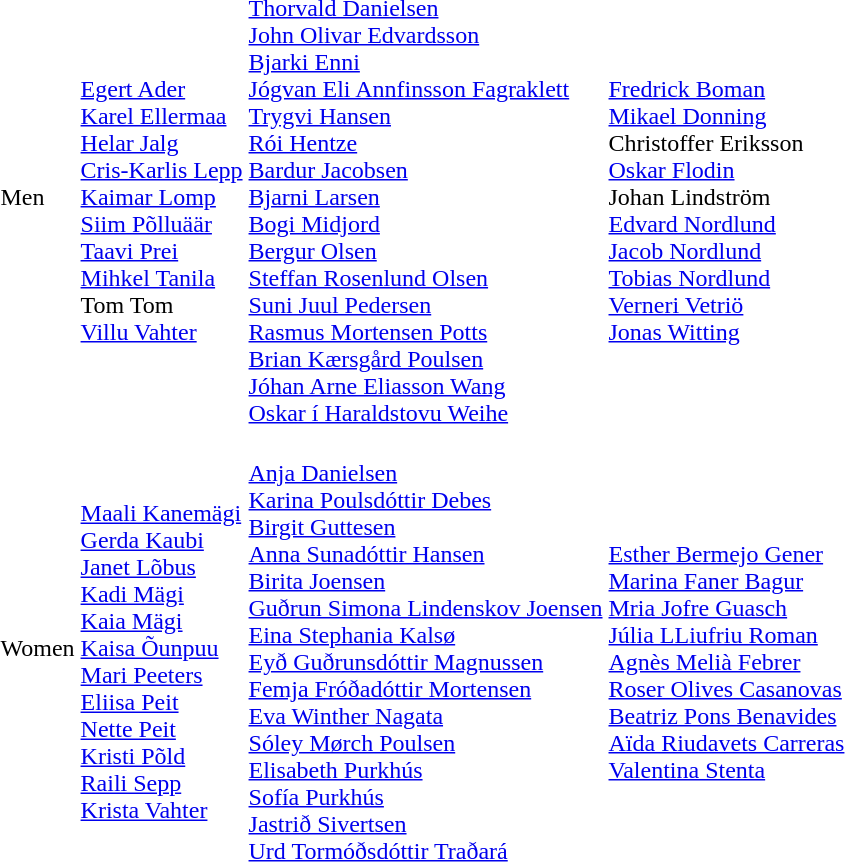<table>
<tr>
<td>Men</td>
<td><br><a href='#'>Egert Ader</a><br><a href='#'>Karel Ellermaa</a><br><a href='#'>Helar Jalg</a><br><a href='#'>Cris-Karlis Lepp</a><br><a href='#'>Kaimar Lomp</a><br><a href='#'>Siim Põlluäär</a><br><a href='#'>Taavi Prei</a><br><a href='#'>Mihkel Tanila</a><br>Tom Tom<br><a href='#'>Villu Vahter</a></td>
<td><br><a href='#'>Thorvald Danielsen</a><br><a href='#'>John Olivar Edvardsson</a><br><a href='#'>Bjarki Enni</a><br><a href='#'>Jógvan Eli Annfinsson Fagraklett</a><br><a href='#'>Trygvi Hansen</a><br><a href='#'>Rói Hentze</a><br><a href='#'>Bardur Jacobsen</a><br><a href='#'>Bjarni Larsen</a><br><a href='#'>Bogi Midjord</a><br><a href='#'>Bergur Olsen</a><br><a href='#'>Steffan Rosenlund Olsen</a><br><a href='#'>Suni Juul Pedersen</a><br><a href='#'>Rasmus Mortensen Potts</a><br><a href='#'>Brian Kærsgård Poulsen</a><br><a href='#'>Jóhan Arne Eliasson Wang</a><br><a href='#'>Oskar í Haraldstovu Weihe</a></td>
<td><br><a href='#'>Fredrick Boman</a><br><a href='#'>Mikael Donning</a><br>Christoffer Eriksson<br><a href='#'>Oskar Flodin</a><br>Johan Lindström<br><a href='#'>Edvard Nordlund</a><br><a href='#'>Jacob Nordlund</a><br><a href='#'>Tobias Nordlund</a><br><a href='#'>Verneri Vetriö</a><br><a href='#'>Jonas Witting</a></td>
</tr>
<tr>
<td>Women</td>
<td><br><a href='#'>Maali Kanemägi</a><br><a href='#'>Gerda Kaubi</a><br><a href='#'>Janet Lõbus</a><br><a href='#'>Kadi Mägi</a><br><a href='#'>Kaia Mägi</a><br><a href='#'>Kaisa Õunpuu</a><br><a href='#'>Mari Peeters</a><br><a href='#'>Eliisa Peit</a><br><a href='#'>Nette Peit</a><br><a href='#'>Kristi Põld</a><br><a href='#'>Raili Sepp</a><br><a href='#'>Krista Vahter</a></td>
<td><br><a href='#'>Anja Danielsen</a><br><a href='#'>Karina Poulsdóttir Debes</a><br><a href='#'>Birgit Guttesen</a><br><a href='#'>Anna Sunadóttir Hansen</a><br><a href='#'>Birita Joensen</a><br><a href='#'>Guðrun Simona Lindenskov Joensen</a><br><a href='#'>Eina Stephania Kalsø</a><br><a href='#'>Eyð Guðrunsdóttir Magnussen</a><br><a href='#'>Femja Fróðadóttir Mortensen</a><br><a href='#'>Eva Winther Nagata</a><br><a href='#'>Sóley Mørch Poulsen</a><br><a href='#'>Elisabeth Purkhús</a><br><a href='#'>Sofía Purkhús</a><br><a href='#'>Jastrið Sivertsen</a><br><a href='#'>Urd Tormóðsdóttir Traðará</a></td>
<td><br><a href='#'>Esther Bermejo Gener</a><br><a href='#'>Marina Faner Bagur</a><br><a href='#'>Mria Jofre Guasch</a><br><a href='#'>Júlia LLiufriu Roman</a><br><a href='#'>Agnès Melià Febrer</a><br><a href='#'>Roser Olives Casanovas</a><br><a href='#'>Beatriz Pons Benavides</a><br><a href='#'>Aïda Riudavets Carreras</a><br><a href='#'>Valentina Stenta</a></td>
</tr>
</table>
